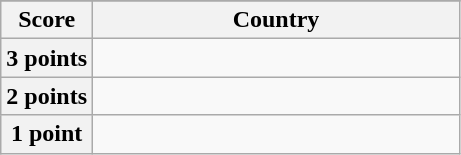<table class="wikitable">
<tr>
</tr>
<tr>
<th scope="col" width="20%">Score</th>
<th scope="col">Country</th>
</tr>
<tr>
<th scope="row">3 points</th>
<td></td>
</tr>
<tr>
<th scope="row">2 points</th>
<td></td>
</tr>
<tr>
<th scope="row">1 point</th>
<td></td>
</tr>
</table>
